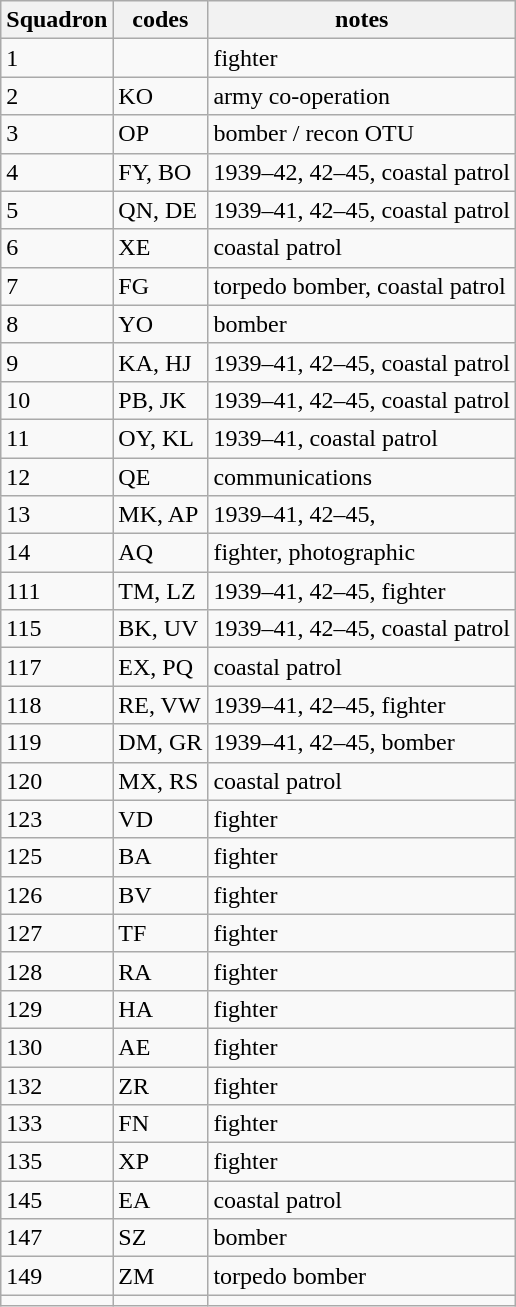<table class="wikitable sortable">
<tr>
<th>Squadron</th>
<th>codes</th>
<th>notes</th>
</tr>
<tr>
<td>1</td>
<td></td>
<td>fighter</td>
</tr>
<tr>
<td>2</td>
<td>KO</td>
<td>army co-operation</td>
</tr>
<tr>
<td>3</td>
<td>OP</td>
<td>bomber / recon OTU</td>
</tr>
<tr>
<td>4</td>
<td>FY, BO</td>
<td>1939–42, 42–45, coastal patrol</td>
</tr>
<tr>
<td>5</td>
<td>QN, DE</td>
<td>1939–41, 42–45, coastal patrol</td>
</tr>
<tr>
<td>6</td>
<td>XE</td>
<td>coastal patrol</td>
</tr>
<tr>
<td>7</td>
<td>FG</td>
<td>torpedo bomber, coastal patrol</td>
</tr>
<tr>
<td>8</td>
<td>YO</td>
<td>bomber</td>
</tr>
<tr>
<td>9</td>
<td>KA, HJ</td>
<td>1939–41, 42–45, coastal patrol</td>
</tr>
<tr>
<td>10</td>
<td>PB, JK</td>
<td>1939–41, 42–45, coastal patrol</td>
</tr>
<tr>
<td>11</td>
<td>OY, KL</td>
<td>1939–41, coastal patrol</td>
</tr>
<tr>
<td>12</td>
<td>QE</td>
<td>communications</td>
</tr>
<tr>
<td>13</td>
<td>MK, AP</td>
<td>1939–41, 42–45,</td>
</tr>
<tr>
<td>14</td>
<td>AQ</td>
<td>fighter, photographic</td>
</tr>
<tr>
<td>111</td>
<td>TM, LZ</td>
<td>1939–41, 42–45, fighter</td>
</tr>
<tr>
<td>115</td>
<td>BK, UV</td>
<td>1939–41, 42–45, coastal patrol</td>
</tr>
<tr>
<td>117</td>
<td>EX, PQ</td>
<td>coastal patrol</td>
</tr>
<tr>
<td>118</td>
<td>RE, VW</td>
<td>1939–41, 42–45, fighter</td>
</tr>
<tr>
<td>119</td>
<td>DM, GR</td>
<td>1939–41, 42–45, bomber</td>
</tr>
<tr>
<td>120</td>
<td>MX, RS</td>
<td>coastal patrol</td>
</tr>
<tr>
<td>123</td>
<td>VD</td>
<td>fighter</td>
</tr>
<tr>
<td>125</td>
<td>BA</td>
<td>fighter</td>
</tr>
<tr>
<td>126</td>
<td>BV</td>
<td>fighter</td>
</tr>
<tr>
<td>127</td>
<td>TF</td>
<td>fighter</td>
</tr>
<tr>
<td>128</td>
<td>RA</td>
<td>fighter</td>
</tr>
<tr>
<td>129</td>
<td>HA</td>
<td>fighter</td>
</tr>
<tr>
<td>130</td>
<td>AE</td>
<td>fighter</td>
</tr>
<tr>
<td>132</td>
<td>ZR</td>
<td>fighter</td>
</tr>
<tr>
<td>133</td>
<td>FN</td>
<td>fighter</td>
</tr>
<tr>
<td>135</td>
<td>XP</td>
<td>fighter</td>
</tr>
<tr>
<td>145</td>
<td>EA</td>
<td>coastal patrol</td>
</tr>
<tr>
<td>147</td>
<td>SZ</td>
<td>bomber</td>
</tr>
<tr>
<td>149</td>
<td>ZM</td>
<td>torpedo bomber</td>
</tr>
<tr>
<td></td>
<td></td>
<td></td>
</tr>
</table>
